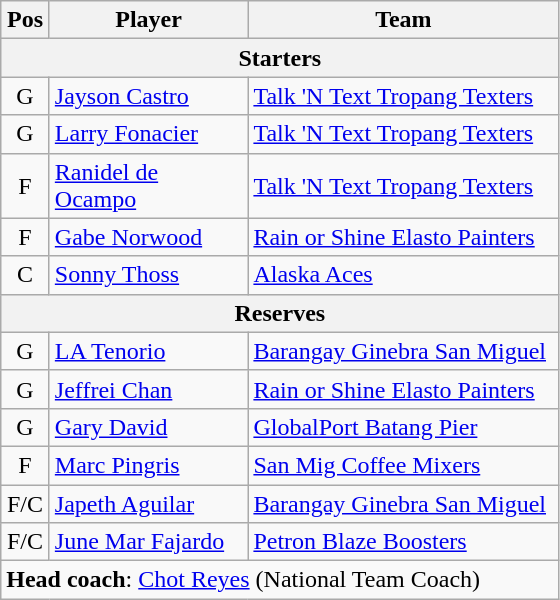<table class="wikitable" style="text-align:center">
<tr>
<th scope="col" width="25px">Pos</th>
<th scope="col" width="125px">Player</th>
<th scope="col" width="200px">Team</th>
</tr>
<tr>
<th scope="col" colspan="3">Starters</th>
</tr>
<tr>
<td>G</td>
<td style="text-align:left"><a href='#'>Jayson Castro</a></td>
<td style="text-align:left"><a href='#'>Talk 'N Text Tropang Texters</a></td>
</tr>
<tr>
<td>G</td>
<td style="text-align:left"><a href='#'>Larry Fonacier</a></td>
<td style="text-align:left"><a href='#'>Talk 'N Text Tropang Texters</a></td>
</tr>
<tr>
<td>F</td>
<td style="text-align:left"><a href='#'>Ranidel de Ocampo</a></td>
<td style="text-align:left"><a href='#'>Talk 'N Text Tropang Texters</a></td>
</tr>
<tr>
<td>F</td>
<td style="text-align:left"><a href='#'>Gabe Norwood</a></td>
<td style="text-align:left"><a href='#'>Rain or Shine Elasto Painters</a></td>
</tr>
<tr>
<td>C</td>
<td style="text-align:left"><a href='#'>Sonny Thoss</a></td>
<td style="text-align:left"><a href='#'>Alaska Aces</a></td>
</tr>
<tr>
<th scope="col" colspan="4">Reserves</th>
</tr>
<tr>
<td>G</td>
<td style="text-align:left"><a href='#'>LA Tenorio</a></td>
<td style="text-align:left"><a href='#'>Barangay Ginebra San Miguel</a></td>
</tr>
<tr>
<td>G</td>
<td style="text-align:left"><a href='#'>Jeffrei Chan</a></td>
<td style="text-align:left"><a href='#'>Rain or Shine Elasto Painters</a></td>
</tr>
<tr>
<td>G</td>
<td style="text-align:left"><a href='#'>Gary David</a></td>
<td style="text-align:left"><a href='#'>GlobalPort Batang Pier</a></td>
</tr>
<tr>
<td>F</td>
<td style="text-align:left"><a href='#'>Marc Pingris</a></td>
<td style="text-align:left"><a href='#'>San Mig Coffee Mixers</a></td>
</tr>
<tr>
<td>F/C</td>
<td style="text-align:left"><a href='#'>Japeth Aguilar</a></td>
<td style="text-align:left"><a href='#'>Barangay Ginebra San Miguel</a></td>
</tr>
<tr>
<td>F/C</td>
<td style="text-align:left"><a href='#'>June Mar Fajardo</a></td>
<td style="text-align:left"><a href='#'>Petron Blaze Boosters</a></td>
</tr>
<tr>
<td style="text-align:left" colspan="3"><strong>Head coach</strong>: <a href='#'>Chot Reyes</a> (National Team Coach)</td>
</tr>
</table>
